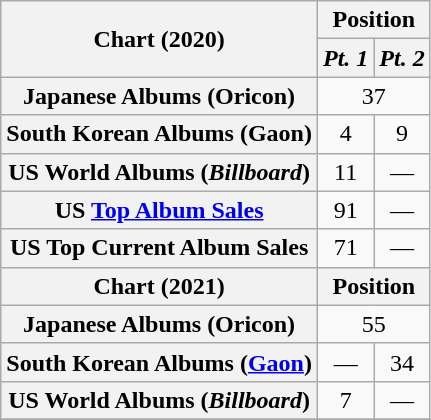<table class="wikitable sortable plainrowheaders" style="text-align:center">
<tr>
<th rowspan="2" scope="col">Chart (2020)</th>
<th colspan="2" scope="col">Position</th>
</tr>
<tr>
<th><em>Pt. 1</em></th>
<th><em>Pt. 2</em></th>
</tr>
<tr>
<th scope="row">Japanese Albums (Oricon)</th>
<td colspan="2">37</td>
</tr>
<tr>
<th scope="row">South Korean Albums (Gaon)</th>
<td>4</td>
<td>9</td>
</tr>
<tr>
<th scope="row">US World Albums (<em>Billboard</em>)</th>
<td>11</td>
<td>—</td>
</tr>
<tr>
<th scope="row">US <a href='#'>Top Album Sales</a></th>
<td>91</td>
<td>—</td>
</tr>
<tr>
<th scope="row">US Top Current Album Sales</th>
<td>71</td>
<td>—</td>
</tr>
<tr>
<th>Chart (2021)</th>
<th colspan="2">Position</th>
</tr>
<tr>
<th scope="row">Japanese Albums (Oricon)</th>
<td colspan="2">55</td>
</tr>
<tr>
<th scope="row">South Korean Albums (<a href='#'>Gaon</a>)</th>
<td>—</td>
<td>34</td>
</tr>
<tr>
<th scope="row">US World Albums (<em>Billboard</em>)</th>
<td>7</td>
<td>—</td>
</tr>
<tr>
</tr>
</table>
